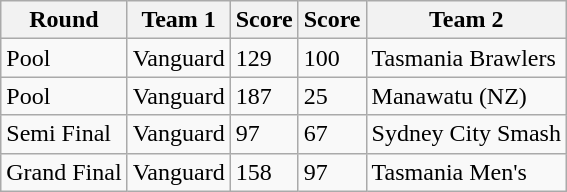<table class="wikitable mw-collapsible">
<tr>
<th>Round</th>
<th>Team 1</th>
<th>Score</th>
<th>Score</th>
<th>Team 2</th>
</tr>
<tr>
<td>Pool</td>
<td>Vanguard</td>
<td>129</td>
<td>100</td>
<td>Tasmania Brawlers</td>
</tr>
<tr>
<td>Pool</td>
<td>Vanguard</td>
<td>187</td>
<td>25</td>
<td>Manawatu (NZ)</td>
</tr>
<tr>
<td>Semi Final</td>
<td>Vanguard</td>
<td>97</td>
<td>67</td>
<td>Sydney City Smash</td>
</tr>
<tr>
<td>Grand Final</td>
<td>Vanguard</td>
<td>158</td>
<td>97</td>
<td>Tasmania Men's</td>
</tr>
</table>
